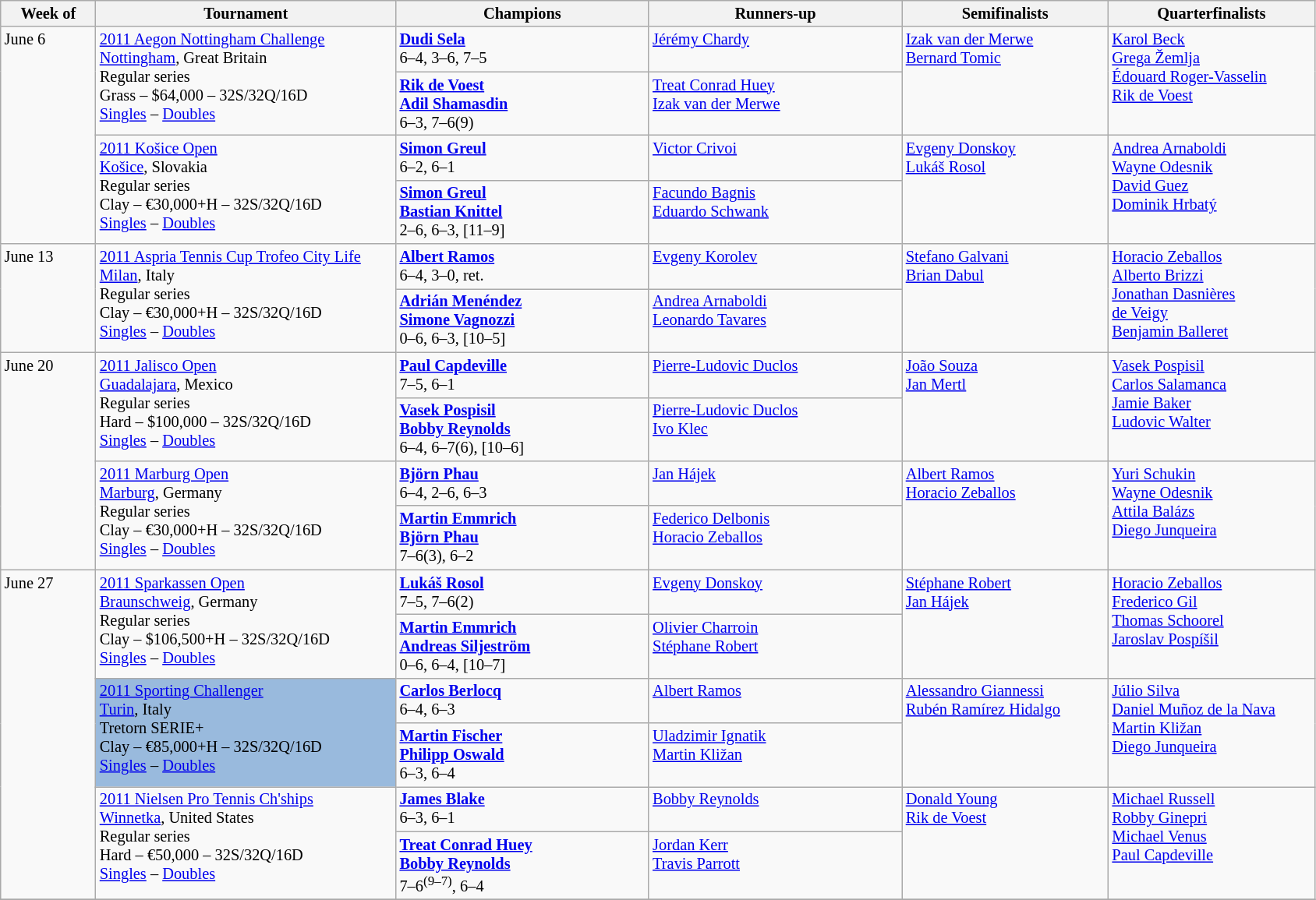<table class=wikitable style=font-size:85%>
<tr>
<th width=75>Week of</th>
<th width=250>Tournament</th>
<th width=210>Champions</th>
<th width=210>Runners-up</th>
<th width=170>Semifinalists</th>
<th width=170>Quarterfinalists</th>
</tr>
<tr valign=top>
<td rowspan=4>June 6</td>
<td rowspan=2><a href='#'>2011 Aegon Nottingham Challenge</a><br> <a href='#'>Nottingham</a>, Great Britain<br>Regular series<br>Grass – $64,000 – 32S/32Q/16D<br><a href='#'>Singles</a> – <a href='#'>Doubles</a></td>
<td> <strong><a href='#'>Dudi Sela</a></strong><br>6–4, 3–6, 7–5</td>
<td> <a href='#'>Jérémy Chardy</a></td>
<td rowspan=2> <a href='#'>Izak van der Merwe</a><br> <a href='#'>Bernard Tomic</a></td>
<td rowspan=2> <a href='#'>Karol Beck</a><br> <a href='#'>Grega Žemlja</a><br> <a href='#'>Édouard Roger-Vasselin</a><br> <a href='#'>Rik de Voest</a></td>
</tr>
<tr valign=top>
<td> <strong><a href='#'>Rik de Voest</a></strong><br> <strong><a href='#'>Adil Shamasdin</a></strong><br>6–3, 7–6(9)</td>
<td> <a href='#'>Treat Conrad Huey</a><br> <a href='#'>Izak van der Merwe</a></td>
</tr>
<tr valign=top>
<td rowspan=2><a href='#'>2011 Košice Open</a><br> <a href='#'>Košice</a>, Slovakia<br>Regular series<br>Clay – €30,000+H – 32S/32Q/16D<br><a href='#'>Singles</a> – <a href='#'>Doubles</a></td>
<td> <strong><a href='#'>Simon Greul</a></strong><br>6–2, 6–1</td>
<td> <a href='#'>Victor Crivoi</a></td>
<td rowspan=2> <a href='#'>Evgeny Donskoy</a><br> <a href='#'>Lukáš Rosol</a></td>
<td rowspan=2> <a href='#'>Andrea Arnaboldi</a><br> <a href='#'>Wayne Odesnik</a><br> <a href='#'>David Guez</a><br> <a href='#'>Dominik Hrbatý</a></td>
</tr>
<tr valign=top>
<td> <strong><a href='#'>Simon Greul</a></strong><br> <strong><a href='#'>Bastian Knittel</a></strong><br>2–6, 6–3, [11–9]</td>
<td> <a href='#'>Facundo Bagnis</a><br> <a href='#'>Eduardo Schwank</a></td>
</tr>
<tr valign=top>
<td rowspan=2>June 13</td>
<td rowspan=2><a href='#'>2011 Aspria Tennis Cup Trofeo City Life</a><br> <a href='#'>Milan</a>, Italy<br>Regular series<br>Clay – €30,000+H – 32S/32Q/16D<br><a href='#'>Singles</a> – <a href='#'>Doubles</a></td>
<td> <strong><a href='#'>Albert Ramos</a></strong><br>6–4, 3–0, ret.</td>
<td> <a href='#'>Evgeny Korolev</a></td>
<td rowspan=2> <a href='#'>Stefano Galvani</a><br> <a href='#'>Brian Dabul</a></td>
<td rowspan=2> <a href='#'>Horacio Zeballos</a><br> <a href='#'>Alberto Brizzi</a><br> <a href='#'>Jonathan Dasnières<br>de Veigy</a><br> <a href='#'>Benjamin Balleret</a></td>
</tr>
<tr valign=top>
<td> <strong><a href='#'>Adrián Menéndez</a></strong><br> <strong><a href='#'>Simone Vagnozzi</a></strong><br>0–6, 6–3, [10–5]</td>
<td> <a href='#'>Andrea Arnaboldi</a><br> <a href='#'>Leonardo Tavares</a></td>
</tr>
<tr valign=top>
<td rowspan=4>June 20</td>
<td rowspan=2><a href='#'>2011 Jalisco Open</a><br><a href='#'>Guadalajara</a>, Mexico<br>Regular series<br>Hard – $100,000 – 32S/32Q/16D<br><a href='#'>Singles</a> – <a href='#'>Doubles</a></td>
<td> <strong><a href='#'>Paul Capdeville</a></strong><br>7–5, 6–1</td>
<td> <a href='#'>Pierre-Ludovic Duclos</a></td>
<td rowspan=2> <a href='#'>João Souza</a><br> <a href='#'>Jan Mertl</a></td>
<td rowspan=2> <a href='#'>Vasek Pospisil</a><br> <a href='#'>Carlos Salamanca</a><br> <a href='#'>Jamie Baker</a><br> <a href='#'>Ludovic Walter</a></td>
</tr>
<tr valign=top>
<td> <strong><a href='#'>Vasek Pospisil</a></strong><br> <strong><a href='#'>Bobby Reynolds</a></strong><br>6–4, 6–7(6), [10–6]</td>
<td> <a href='#'>Pierre-Ludovic Duclos</a><br> <a href='#'>Ivo Klec</a></td>
</tr>
<tr valign=top>
<td rowspan=2><a href='#'>2011 Marburg Open</a><br> <a href='#'>Marburg</a>, Germany<br>Regular series<br>Clay – €30,000+H – 32S/32Q/16D<br><a href='#'>Singles</a> – <a href='#'>Doubles</a></td>
<td> <strong><a href='#'>Björn Phau</a></strong><br>6–4, 2–6, 6–3</td>
<td> <a href='#'>Jan Hájek</a></td>
<td rowspan=2> <a href='#'>Albert Ramos</a><br> <a href='#'>Horacio Zeballos</a></td>
<td rowspan=2> <a href='#'>Yuri Schukin</a><br> <a href='#'>Wayne Odesnik</a><br> <a href='#'>Attila Balázs</a><br> <a href='#'>Diego Junqueira</a></td>
</tr>
<tr valign=top>
<td> <strong><a href='#'>Martin Emmrich</a></strong><br> <strong><a href='#'>Björn Phau</a></strong><br>7–6(3), 6–2</td>
<td> <a href='#'>Federico Delbonis</a><br> <a href='#'>Horacio Zeballos</a></td>
</tr>
<tr valign=top>
<td rowspan=6>June 27</td>
<td rowspan=2><a href='#'>2011 Sparkassen Open</a><br> <a href='#'>Braunschweig</a>, Germany<br>Regular series<br>Clay – $106,500+H – 32S/32Q/16D<br><a href='#'>Singles</a> – <a href='#'>Doubles</a></td>
<td> <strong><a href='#'>Lukáš Rosol</a></strong><br>7–5, 7–6(2)</td>
<td> <a href='#'>Evgeny Donskoy</a></td>
<td rowspan=2> <a href='#'>Stéphane Robert</a><br> <a href='#'>Jan Hájek</a></td>
<td rowspan=2> <a href='#'>Horacio Zeballos</a><br> <a href='#'>Frederico Gil</a><br> <a href='#'>Thomas Schoorel</a><br> <a href='#'>Jaroslav Pospíšil</a></td>
</tr>
<tr valign=top>
<td> <strong><a href='#'>Martin Emmrich</a></strong><br> <strong><a href='#'>Andreas Siljeström</a></strong><br>0–6, 6–4, [10–7]</td>
<td> <a href='#'>Olivier Charroin</a><br> <a href='#'>Stéphane Robert</a></td>
</tr>
<tr valign=top>
<td bgcolor=#99BADD rowspan=2><a href='#'>2011 Sporting Challenger</a><br> <a href='#'>Turin</a>, Italy<br>Tretorn SERIE+<br>Clay – €85,000+H – 32S/32Q/16D<br><a href='#'>Singles</a> – <a href='#'>Doubles</a></td>
<td> <strong><a href='#'>Carlos Berlocq</a></strong><br>6–4, 6–3</td>
<td> <a href='#'>Albert Ramos</a></td>
<td rowspan=2> <a href='#'>Alessandro Giannessi</a><br> <a href='#'>Rubén Ramírez Hidalgo</a></td>
<td rowspan=2> <a href='#'>Júlio Silva</a><br> <a href='#'>Daniel Muñoz de la Nava</a><br> <a href='#'>Martin Kližan</a><br> <a href='#'>Diego Junqueira</a></td>
</tr>
<tr valign=top>
<td> <strong><a href='#'>Martin Fischer</a></strong><br> <strong><a href='#'>Philipp Oswald</a></strong><br>6–3, 6–4</td>
<td> <a href='#'>Uladzimir Ignatik</a><br> <a href='#'>Martin Kližan</a></td>
</tr>
<tr valign=top>
<td rowspan=2><a href='#'>2011 Nielsen Pro Tennis Ch'ships</a><br> <a href='#'>Winnetka</a>, United States<br>Regular series<br>Hard – €50,000 – 32S/32Q/16D<br><a href='#'>Singles</a> – <a href='#'>Doubles</a></td>
<td> <strong><a href='#'>James Blake</a></strong><br>6–3, 6–1</td>
<td> <a href='#'>Bobby Reynolds</a></td>
<td rowspan=2> <a href='#'>Donald Young</a><br> <a href='#'>Rik de Voest</a></td>
<td rowspan=2> <a href='#'>Michael Russell</a><br> <a href='#'>Robby Ginepri</a><br> <a href='#'>Michael Venus</a><br> <a href='#'>Paul Capdeville</a></td>
</tr>
<tr valign=top>
<td> <strong><a href='#'>Treat Conrad Huey</a></strong><br> <strong><a href='#'>Bobby Reynolds</a></strong><br>7–6<sup>(9–7)</sup>, 6–4</td>
<td> <a href='#'>Jordan Kerr</a><br> <a href='#'>Travis Parrott</a></td>
</tr>
<tr valign=top>
</tr>
</table>
